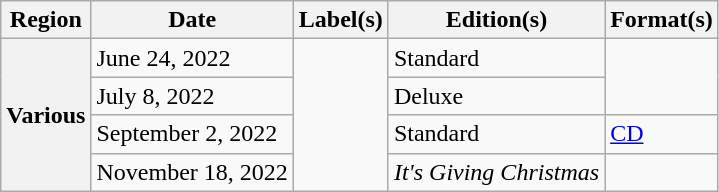<table class="wikitable plainrowheaders">
<tr>
<th scope="col">Region</th>
<th scope="col">Date</th>
<th scope="col">Label(s)</th>
<th scope="col">Edition(s)</th>
<th scope="col">Format(s)</th>
</tr>
<tr>
<th scope="row" rowspan="4">Various</th>
<td>June 24, 2022</td>
<td rowspan="4"></td>
<td>Standard</td>
<td rowspan="2"></td>
</tr>
<tr>
<td>July 8, 2022</td>
<td>Deluxe</td>
</tr>
<tr>
<td>September 2, 2022</td>
<td>Standard</td>
<td><a href='#'>CD</a></td>
</tr>
<tr>
<td>November 18, 2022</td>
<td rowspan="2"><em>It's Giving Christmas</em></td>
<td></td>
</tr>
</table>
